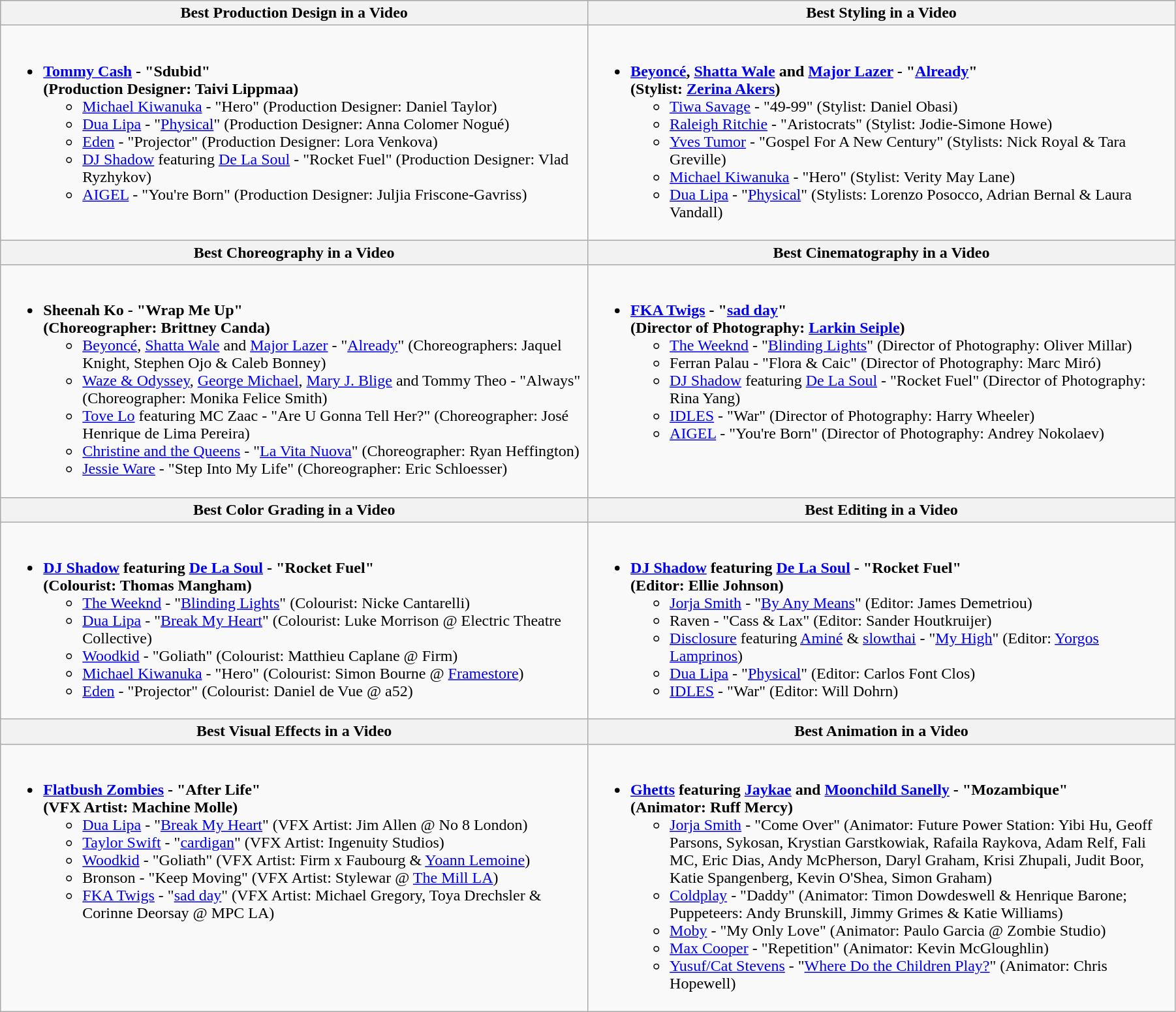<table class="wikitable" style="width:95%">
<tr bgcolor="#bebebe">
<th width="50%">Best Production Design in a Video</th>
<th width="50%">Best Styling in a Video</th>
</tr>
<tr>
<td valign="top"><br><ul><li><strong><a href='#'>Tommy Cash</a> - "Sdubid" <br>(Production Designer: Taivi Lippmaa)</strong><ul><li><a href='#'>Michael Kiwanuka</a> - "Hero" (Production Designer: Daniel Taylor)</li><li><a href='#'>Dua Lipa</a> - "<a href='#'>Physical</a>" (Production Designer: Anna Colomer Nogué)</li><li><a href='#'>Eden</a> - "Projector" (Production Designer: Lora Venkova)</li><li><a href='#'>DJ Shadow</a> featuring <a href='#'>De La Soul</a> - "Rocket Fuel" (Production Designer: Vlad Ryzhykov)</li><li><a href='#'>AIGEL</a> - "You're Born" (Production Designer: Juljia Friscone-Gavriss)</li></ul></li></ul></td>
<td valign="top"><br><ul><li><strong><a href='#'>Beyoncé</a>, <a href='#'>Shatta Wale</a> and <a href='#'>Major Lazer</a> - "<a href='#'>Already</a>"<br>(Stylist: <a href='#'>Zerina Akers</a>)</strong><ul><li><a href='#'>Tiwa Savage</a> - "49-99" (Stylist: Daniel Obasi)</li><li><a href='#'>Raleigh Ritchie</a> - "Aristocrats" (Stylist: Jodie-Simone Howe)</li><li><a href='#'>Yves Tumor</a> - "Gospel For A New Century" (Stylists: Nick Royal & Tara Greville)</li><li><a href='#'>Michael Kiwanuka</a> - "Hero" (Stylist: Verity May Lane)</li><li><a href='#'>Dua Lipa</a> - "<a href='#'>Physical</a>" (Stylists: Lorenzo Posocco, Adrian Bernal & Laura Vandall)</li></ul></li></ul></td>
</tr>
<tr>
<th width="50%">Best Choreography in a Video</th>
<th width="50%">Best Cinematography in a Video</th>
</tr>
<tr>
<td valign="top"><br><ul><li><strong>Sheenah Ko - "Wrap Me Up" <br>(Choreographer: Brittney Canda)</strong><ul><li><a href='#'>Beyoncé</a>, <a href='#'>Shatta Wale</a> and <a href='#'>Major Lazer</a> - "<a href='#'>Already</a>" (Choreographers: Jaquel Knight, Stephen Ojo & Caleb Bonney)</li><li><a href='#'>Waze & Odyssey</a>, <a href='#'>George Michael</a>, <a href='#'>Mary J. Blige</a> and Tommy Theo - "Always" (Choreographer: Monika Felice Smith)</li><li><a href='#'>Tove Lo</a> featuring MC Zaac - "Are U Gonna Tell Her?" (Choreographer: José Henrique de Lima Pereira)</li><li><a href='#'>Christine and the Queens</a> - "<a href='#'>La Vita Nuova</a>" (Choreographer: Ryan Heffington)</li><li><a href='#'>Jessie Ware</a> - "Step Into My Life" (Choreographer: Eric Schloesser)</li></ul></li></ul></td>
<td valign="top"><br><ul><li><strong><a href='#'>FKA Twigs</a> - "<a href='#'>sad day</a>" <br>(Director of Photography: <a href='#'>Larkin Seiple</a>)</strong><ul><li><a href='#'>The Weeknd</a> - "<a href='#'>Blinding Lights</a>" (Director of Photography: Oliver Millar)</li><li>Ferran Palau - "Flora & Caic" (Director of Photography: Marc Miró)</li><li><a href='#'>DJ Shadow</a> featuring <a href='#'>De La Soul</a> - "Rocket Fuel" (Director of Photography: Rina Yang)</li><li><a href='#'>IDLES</a> - "War" (Director of Photography: Harry Wheeler)</li><li><a href='#'>AIGEL</a> - "You're Born" (Director of Photography: Andrey Nokolaev)</li></ul></li></ul></td>
</tr>
<tr>
<th width="50%">Best Color Grading in a Video</th>
<th width="50%">Best Editing in a Video</th>
</tr>
<tr>
<td valign="top"><br><ul><li><strong><a href='#'>DJ Shadow</a> featuring <a href='#'>De La Soul</a> - "Rocket Fuel" <br>(Colourist: Thomas Mangham)</strong><ul><li><a href='#'>The Weeknd</a> - "<a href='#'>Blinding Lights</a>" (Colourist: Nicke Cantarelli)</li><li><a href='#'>Dua Lipa</a> - "<a href='#'>Break My Heart</a>" (Colourist: Luke Morrison @ Electric Theatre Collective)</li><li><a href='#'>Woodkid</a> - "Goliath" (Colourist: Matthieu Caplane @ Firm)</li><li><a href='#'>Michael Kiwanuka</a> - "Hero" (Colourist: Simon Bourne @ <a href='#'>Framestore</a>)</li><li><a href='#'>Eden</a> - "Projector" (Colourist: Daniel de Vue @ a52)</li></ul></li></ul></td>
<td valign="top"><br><ul><li><strong><a href='#'>DJ Shadow</a> featuring <a href='#'>De La Soul</a> - "Rocket Fuel" <br>(Editor: Ellie Johnson)</strong><ul><li><a href='#'>Jorja Smith</a> - "<a href='#'>By Any Means</a>" (Editor: James Demetriou)</li><li>Raven - "Cass & Lax" (Editor: Sander Houtkruijer)</li><li><a href='#'>Disclosure</a> featuring <a href='#'>Aminé</a> & <a href='#'>slowthai</a> - "<a href='#'>My High</a>" (Editor: <a href='#'>Yorgos Lamprinos</a>)</li><li><a href='#'>Dua Lipa</a> - "<a href='#'>Physical</a>" (Editor: Carlos Font Clos)</li><li><a href='#'>IDLES</a> - "War" (Editor: Will Dohrn)</li></ul></li></ul></td>
</tr>
<tr>
<th width="50%">Best Visual Effects in a Video</th>
<th width="50%">Best Animation in a Video</th>
</tr>
<tr>
<td valign="top"><br><ul><li><strong><a href='#'>Flatbush Zombies</a> - "After Life" <br>(VFX Artist: Machine Molle)</strong><ul><li><a href='#'>Dua Lipa</a> - "<a href='#'>Break My Heart</a>" (VFX Artist: Jim Allen @ No 8 London)</li><li><a href='#'>Taylor Swift</a> - "<a href='#'>cardigan</a>" (VFX Artist: Ingenuity Studios)</li><li><a href='#'>Woodkid</a> - "Goliath" (VFX Artist: Firm x Faubourg & <a href='#'>Yoann Lemoine</a>)</li><li>Bronson - "Keep Moving" (VFX Artist: Stylewar @ <a href='#'>The Mill LA</a>)</li><li><a href='#'>FKA Twigs</a> - "<a href='#'>sad day</a>" (VFX Artist: Michael Gregory, Toya Drechsler & Corinne Deorsay @ MPC LA)</li></ul></li></ul></td>
<td valign="top"><br><ul><li><strong><a href='#'>Ghetts</a> featuring <a href='#'>Jaykae</a> and <a href='#'>Moonchild Sanelly</a> - "Mozambique" <br>(Animator: Ruff Mercy)</strong><ul><li><a href='#'>Jorja Smith</a> - "Come Over" (Animator: Future Power Station: Yibi Hu, Geoff Parsons, Sykosan, Krystian Garstkowiak, Rafaila Raykova, Adam Relf, Fali MC, Eric Dias, Andy McPherson, Daryl Graham, Krisi Zhupali, Judit Boor, Katie Spangenberg, Kevin O'Shea, Simon Graham)</li><li><a href='#'>Coldplay</a> - "Daddy" (Animator: Timon Dowdeswell & Henrique Barone; Puppeteers: Andy Brunskill, Jimmy Grimes & Katie Williams)</li><li><a href='#'>Moby</a> - "My Only Love" (Animator: Paulo Garcia @ Zombie Studio)</li><li><a href='#'>Max Cooper</a> - "Repetition" (Animator: Kevin McGloughlin)</li><li><a href='#'>Yusuf/Cat Stevens</a> - "<a href='#'>Where Do the Children Play?</a>" (Animator: Chris Hopewell)</li></ul></li></ul></td>
</tr>
</table>
